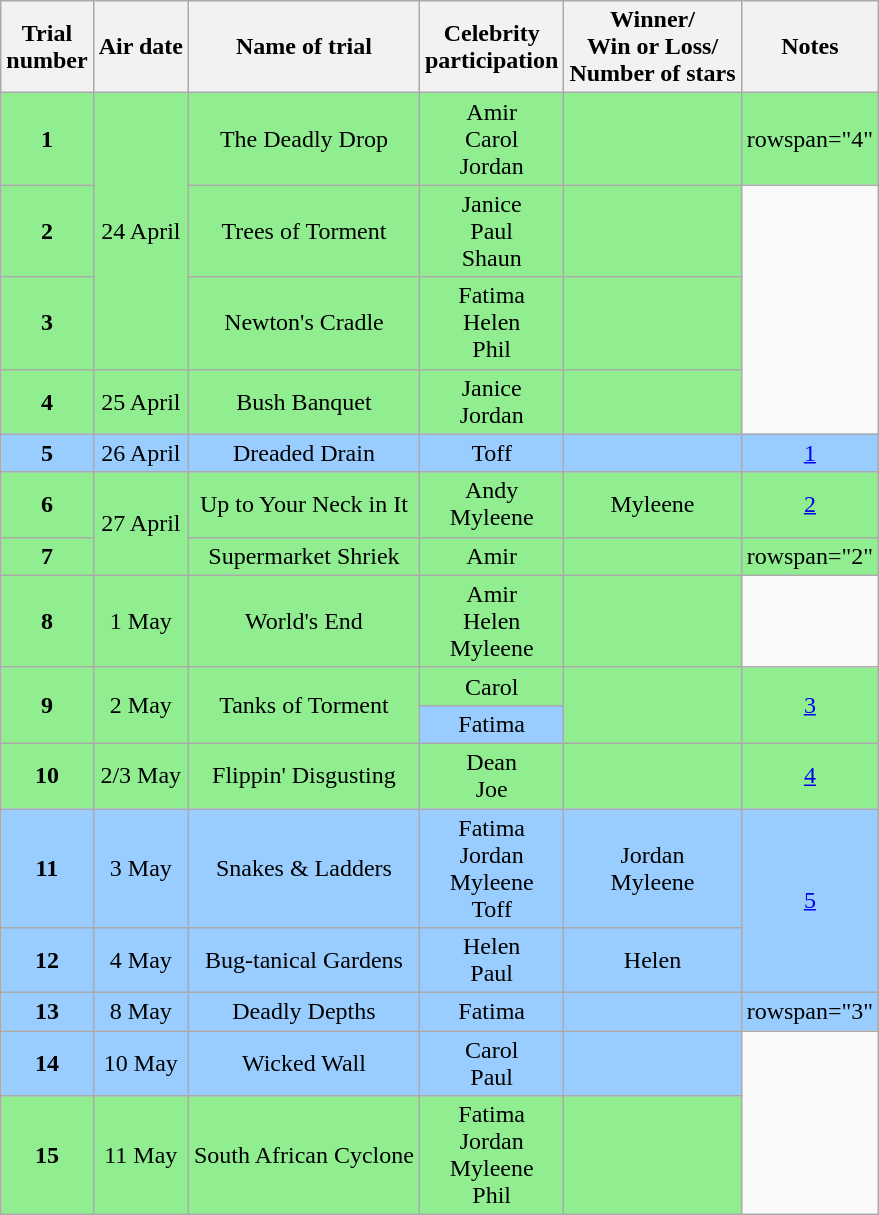<table class=wikitable style="text-align:center">
<tr>
<th scope="col">Trial<br>number</th>
<th scope="col">Air date</th>
<th scope="col">Name of trial</th>
<th scope="col">Celebrity<br>participation</th>
<th scope="col">Winner/<br>Win or Loss/<br>Number of stars</th>
<th scope="col">Notes</th>
</tr>
<tr style="background:lightgreen;">
<td><strong>1</strong></td>
<td rowspan=3>24 April</td>
<td>The Deadly Drop</td>
<td>Amir<br> Carol <br>Jordan</td>
<td></td>
<td>rowspan="4" </td>
</tr>
<tr style="background:lightgreen;">
<td><strong>2</strong></td>
<td>Trees of Torment</td>
<td>Janice<br> Paul<br> Shaun</td>
<td></td>
</tr>
<tr style="background:lightgreen;">
<td><strong>3</strong></td>
<td>Newton's Cradle</td>
<td>Fatima<br> Helen<br> Phil</td>
<td></td>
</tr>
<tr style="background:lightgreen;">
<td><strong>4</strong></td>
<td>25 April</td>
<td>Bush Banquet</td>
<td>Janice<br>Jordan</td>
<td></td>
</tr>
<tr style="background:#99CCFF;">
<td><strong>5</strong></td>
<td>26 April</td>
<td>Dreaded Drain</td>
<td>Toff</td>
<td></td>
<td><a href='#'>1</a></td>
</tr>
<tr style="background:lightgreen;">
<td><strong>6</strong></td>
<td rowspan=2>27 April</td>
<td>Up to Your Neck in It</td>
<td>Andy<br>Myleene</td>
<td>Myleene</td>
<td><a href='#'>2</a></td>
</tr>
<tr style="background:lightgreen;">
<td><strong>7</strong></td>
<td>Supermarket Shriek</td>
<td>Amir</td>
<td></td>
<td>rowspan="2" </td>
</tr>
<tr style="background:lightgreen;">
<td><strong>8</strong></td>
<td>1 May</td>
<td>World's End</td>
<td>Amir<br>Helen<br>Myleene</td>
<td></td>
</tr>
<tr style="background:lightgreen;">
<td rowspan="2"><strong>9</strong></td>
<td rowspan="2">2 May</td>
<td rowspan="2">Tanks of Torment</td>
<td>Carol</td>
<td rowspan="2"></td>
<td rowspan="2"><a href='#'>3</a></td>
</tr>
<tr style="background:#99CCFF;">
<td>Fatima</td>
</tr>
<tr style="background:lightgreen;">
<td><strong>10</strong></td>
<td>2/3 May</td>
<td>Flippin' Disgusting</td>
<td>Dean<br>Joe</td>
<td></td>
<td><a href='#'>4</a></td>
</tr>
<tr style="background:#99CCFF;">
<td><strong>11</strong></td>
<td>3 May</td>
<td>Snakes & Ladders</td>
<td>Fatima<br>Jordan<br>Myleene<br>Toff</td>
<td>Jordan<br>Myleene</td>
<td rowspan="2"><a href='#'>5</a></td>
</tr>
<tr style="background:#99CCFF;">
<td><strong>12</strong></td>
<td>4 May</td>
<td>Bug-tanical Gardens</td>
<td>Helen<br>Paul</td>
<td>Helen</td>
</tr>
<tr style="background:#99CCFF;">
<td><strong>13</strong></td>
<td>8 May</td>
<td>Deadly Depths</td>
<td>Fatima</td>
<td></td>
<td>rowspan="3" </td>
</tr>
<tr style="background:#99CCFF;">
<td><strong>14</strong></td>
<td>10 May</td>
<td>Wicked Wall</td>
<td>Carol<br>Paul</td>
<td></td>
</tr>
<tr style="background:lightgreen;">
<td><strong>15</strong></td>
<td>11 May</td>
<td>South African Cyclone</td>
<td>Fatima<br>Jordan<br>Myleene<br>Phil</td>
<td></td>
</tr>
</table>
